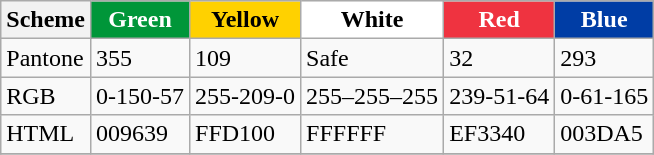<table class="wikitable">
<tr>
<th>Scheme</th>
<th style="background-color:#009639;color:white">Green</th>
<th style="background-color:#ffd100">Yellow</th>
<th style="background-color:#ffffff">White</th>
<th style="background-color:#ef3340;color:white">Red</th>
<th style="background-color:#003da5;color:white">Blue</th>
</tr>
<tr>
<td>Pantone</td>
<td>355</td>
<td>109</td>
<td>Safe</td>
<td>32</td>
<td>293</td>
</tr>
<tr>
<td>RGB</td>
<td>0-150-57</td>
<td>255-209-0</td>
<td>255–255–255</td>
<td>239-51-64</td>
<td>0-61-165</td>
</tr>
<tr>
<td>HTML</td>
<td>009639</td>
<td>FFD100</td>
<td>FFFFFF</td>
<td>EF3340</td>
<td>003DA5</td>
</tr>
<tr>
</tr>
</table>
